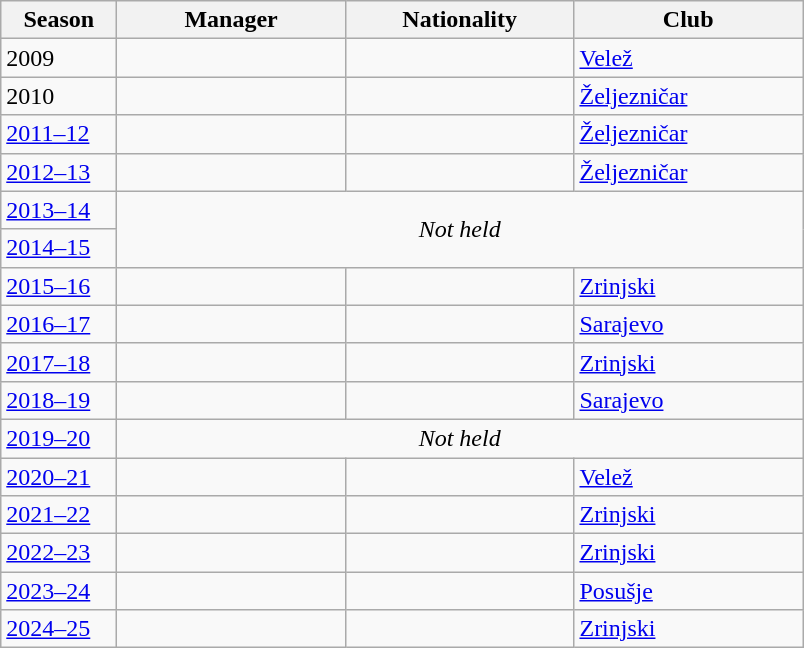<table class="sortable wikitable plainrowheaders">
<tr>
<th scope="col" width=70px>Season</th>
<th scope="col" width=145px>Manager</th>
<th scope="col" width=145px>Nationality</th>
<th scope="col" width=145px>Club</th>
</tr>
<tr>
<td>2009</td>
<td></td>
<td></td>
<td><a href='#'>Velež</a></td>
</tr>
<tr>
<td>2010</td>
<td> </td>
<td></td>
<td><a href='#'>Željezničar</a></td>
</tr>
<tr>
<td><a href='#'>2011–12</a></td>
<td> </td>
<td></td>
<td><a href='#'>Željezničar</a></td>
</tr>
<tr>
<td><a href='#'>2012–13</a></td>
<td> </td>
<td></td>
<td><a href='#'>Željezničar</a></td>
</tr>
<tr>
<td><a href='#'>2013–14</a></td>
<td style="text-align:center "colspan="4" rowspan="2"><em>Not held</em></td>
</tr>
<tr>
<td><a href='#'>2014–15</a></td>
</tr>
<tr>
<td><a href='#'>2015–16</a></td>
<td></td>
<td></td>
<td><a href='#'>Zrinjski</a></td>
</tr>
<tr>
<td><a href='#'>2016–17</a></td>
<td></td>
<td></td>
<td><a href='#'>Sarajevo</a></td>
</tr>
<tr>
<td><a href='#'>2017–18</a></td>
<td></td>
<td></td>
<td><a href='#'>Zrinjski</a></td>
</tr>
<tr>
<td><a href='#'>2018–19</a></td>
<td></td>
<td></td>
<td><a href='#'>Sarajevo</a></td>
</tr>
<tr>
<td><a href='#'>2019–20</a></td>
<td style="text-align:center "colspan="4"><em>Not held</em></td>
</tr>
<tr>
<td><a href='#'>2020–21</a></td>
<td></td>
<td></td>
<td><a href='#'>Velež</a></td>
</tr>
<tr>
<td><a href='#'>2021–22</a></td>
<td></td>
<td></td>
<td><a href='#'>Zrinjski</a></td>
</tr>
<tr>
<td><a href='#'>2022–23</a></td>
<td></td>
<td></td>
<td><a href='#'>Zrinjski</a></td>
</tr>
<tr>
<td><a href='#'>2023–24</a></td>
<td></td>
<td></td>
<td><a href='#'>Posušje</a></td>
</tr>
<tr>
<td><a href='#'>2024–25</a></td>
<td></td>
<td></td>
<td><a href='#'>Zrinjski</a></td>
</tr>
</table>
